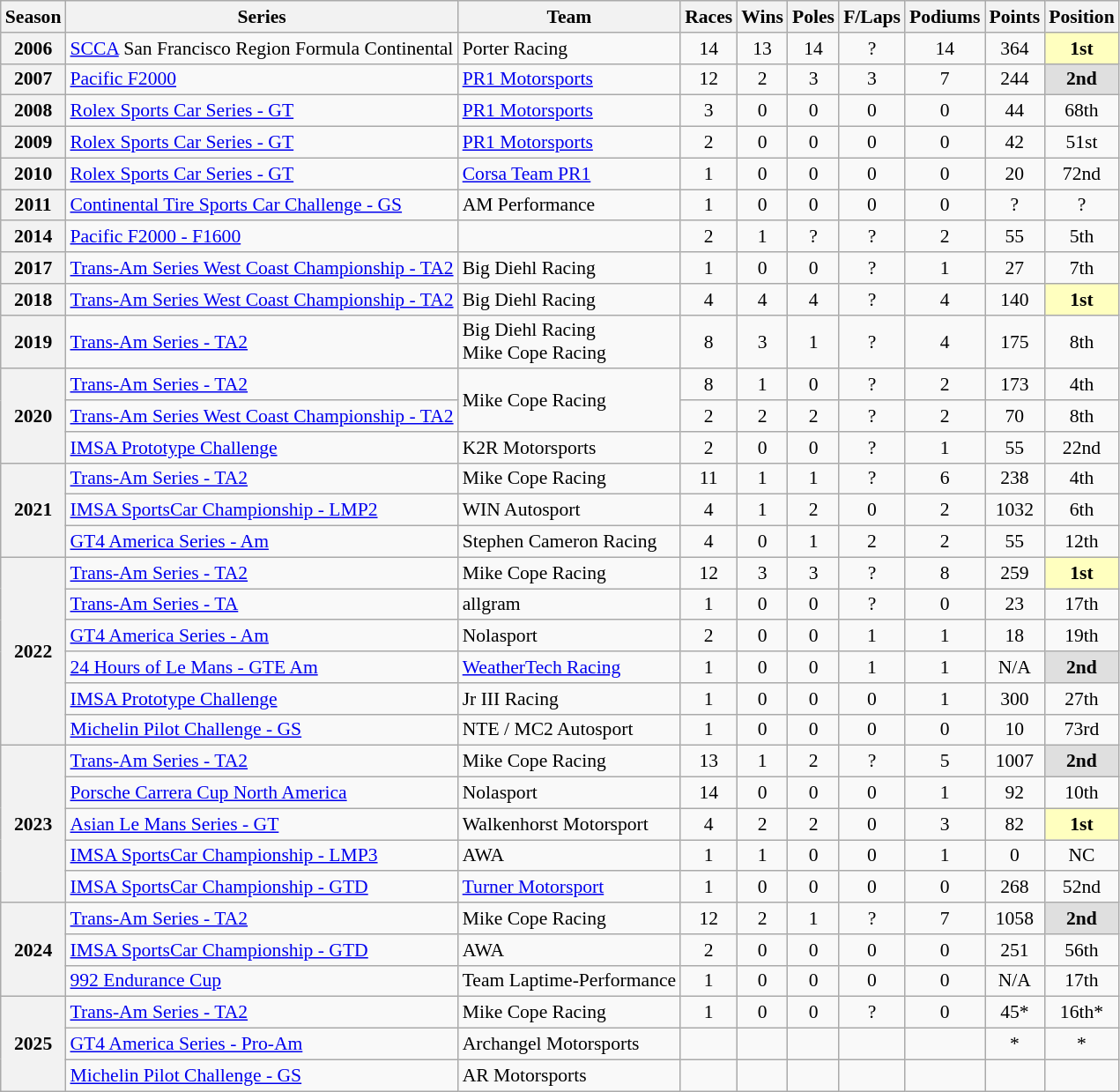<table class="wikitable" style="font-size: 90%; text-align:center">
<tr>
<th>Season</th>
<th>Series</th>
<th>Team</th>
<th>Races</th>
<th>Wins</th>
<th>Poles</th>
<th>F/Laps</th>
<th>Podiums</th>
<th>Points</th>
<th>Position</th>
</tr>
<tr>
<th>2006</th>
<td align=left><a href='#'>SCCA</a> San Francisco Region Formula Continental</td>
<td align=left>Porter Racing</td>
<td>14</td>
<td>13</td>
<td>14</td>
<td>?</td>
<td>14</td>
<td>364</td>
<td style="background:#FFFFBF;"><strong>1st</strong></td>
</tr>
<tr>
<th>2007</th>
<td align=left><a href='#'>Pacific F2000</a></td>
<td align=left><a href='#'>PR1 Motorsports</a></td>
<td>12</td>
<td>2</td>
<td>3</td>
<td>3</td>
<td>7</td>
<td>244</td>
<td style="background:#DFDFDF;"><strong>2nd</strong></td>
</tr>
<tr>
<th>2008</th>
<td align=left><a href='#'>Rolex Sports Car Series - GT</a></td>
<td align=left><a href='#'>PR1 Motorsports</a></td>
<td>3</td>
<td>0</td>
<td>0</td>
<td>0</td>
<td>0</td>
<td>44</td>
<td>68th</td>
</tr>
<tr>
<th>2009</th>
<td align=left><a href='#'>Rolex Sports Car Series - GT</a></td>
<td align=left><a href='#'>PR1 Motorsports</a></td>
<td>2</td>
<td>0</td>
<td>0</td>
<td>0</td>
<td>0</td>
<td>42</td>
<td>51st</td>
</tr>
<tr>
<th>2010</th>
<td align=left><a href='#'>Rolex Sports Car Series - GT</a></td>
<td align=left><a href='#'>Corsa Team PR1</a></td>
<td>1</td>
<td>0</td>
<td>0</td>
<td>0</td>
<td>0</td>
<td>20</td>
<td>72nd</td>
</tr>
<tr>
<th>2011</th>
<td align=left><a href='#'>Continental Tire Sports Car Challenge - GS</a></td>
<td align=left>AM Performance</td>
<td>1</td>
<td>0</td>
<td>0</td>
<td>0</td>
<td>0</td>
<td>?</td>
<td>?</td>
</tr>
<tr>
<th>2014</th>
<td align=left><a href='#'>Pacific F2000 - F1600</a></td>
<td align=left></td>
<td>2</td>
<td>1</td>
<td>?</td>
<td>?</td>
<td>2</td>
<td>55</td>
<td>5th</td>
</tr>
<tr>
<th>2017</th>
<td align=left><a href='#'>Trans-Am Series West Coast Championship - TA2</a></td>
<td align=left>Big Diehl Racing</td>
<td>1</td>
<td>0</td>
<td>0</td>
<td>?</td>
<td>1</td>
<td>27</td>
<td>7th</td>
</tr>
<tr>
<th>2018</th>
<td align=left><a href='#'>Trans-Am Series West Coast Championship - TA2</a></td>
<td align=left>Big Diehl Racing</td>
<td>4</td>
<td>4</td>
<td>4</td>
<td>?</td>
<td>4</td>
<td>140</td>
<td style="background:#FFFFBF;"><strong>1st</strong></td>
</tr>
<tr>
<th>2019</th>
<td align=left><a href='#'>Trans-Am Series - TA2</a></td>
<td align=left>Big Diehl Racing<br>Mike Cope Racing</td>
<td>8</td>
<td>3</td>
<td>1</td>
<td>?</td>
<td>4</td>
<td>175</td>
<td>8th</td>
</tr>
<tr>
<th rowspan=3>2020</th>
<td align=left><a href='#'>Trans-Am Series - TA2</a></td>
<td rowspan=2 align=left>Mike Cope Racing</td>
<td>8</td>
<td>1</td>
<td>0</td>
<td>?</td>
<td>2</td>
<td>173</td>
<td>4th</td>
</tr>
<tr>
<td align=left><a href='#'>Trans-Am Series West Coast Championship - TA2</a></td>
<td>2</td>
<td>2</td>
<td>2</td>
<td>?</td>
<td>2</td>
<td>70</td>
<td>8th</td>
</tr>
<tr>
<td align=left><a href='#'>IMSA Prototype Challenge</a></td>
<td align=left>K2R Motorsports</td>
<td>2</td>
<td>0</td>
<td>0</td>
<td>?</td>
<td>1</td>
<td>55</td>
<td>22nd</td>
</tr>
<tr>
<th rowspan=3>2021</th>
<td align=left><a href='#'>Trans-Am Series - TA2</a></td>
<td align=left>Mike Cope Racing</td>
<td>11</td>
<td>1</td>
<td>1</td>
<td>?</td>
<td>6</td>
<td>238</td>
<td>4th</td>
</tr>
<tr>
<td align=left><a href='#'>IMSA SportsCar Championship - LMP2</a></td>
<td align=left>WIN Autosport</td>
<td>4</td>
<td>1</td>
<td>2</td>
<td>0</td>
<td>2</td>
<td>1032</td>
<td>6th</td>
</tr>
<tr>
<td align=left><a href='#'>GT4 America Series - Am</a></td>
<td align=left>Stephen Cameron Racing</td>
<td>4</td>
<td>0</td>
<td>1</td>
<td>2</td>
<td>2</td>
<td>55</td>
<td>12th</td>
</tr>
<tr>
<th rowspan=6>2022</th>
<td align=left><a href='#'>Trans-Am Series - TA2</a></td>
<td align=left>Mike Cope Racing</td>
<td>12</td>
<td>3</td>
<td>3</td>
<td>?</td>
<td>8</td>
<td>259</td>
<td style="background:#FFFFBF;"><strong>1st</strong></td>
</tr>
<tr>
<td align=left><a href='#'>Trans-Am Series - TA</a></td>
<td align=left>allgram</td>
<td>1</td>
<td>0</td>
<td>0</td>
<td>?</td>
<td>0</td>
<td>23</td>
<td>17th</td>
</tr>
<tr>
<td align=left><a href='#'>GT4 America Series - Am</a></td>
<td align=left>Nolasport</td>
<td>2</td>
<td>0</td>
<td>0</td>
<td>1</td>
<td>1</td>
<td>18</td>
<td>19th</td>
</tr>
<tr>
<td align=left><a href='#'>24 Hours of Le Mans - GTE Am</a></td>
<td align=left><a href='#'>WeatherTech Racing</a></td>
<td>1</td>
<td>0</td>
<td>0</td>
<td>1</td>
<td>1</td>
<td>N/A</td>
<td style="background:#DFDFDF;"><strong>2nd</strong></td>
</tr>
<tr>
<td align=left><a href='#'>IMSA Prototype Challenge</a></td>
<td align=left>Jr III Racing</td>
<td>1</td>
<td>0</td>
<td>0</td>
<td>0</td>
<td>1</td>
<td>300</td>
<td>27th</td>
</tr>
<tr>
<td align=left><a href='#'>Michelin Pilot Challenge - GS</a></td>
<td align=left>NTE / MC2 Autosport</td>
<td>1</td>
<td>0</td>
<td>0</td>
<td>0</td>
<td>0</td>
<td>10</td>
<td>73rd</td>
</tr>
<tr>
<th rowspan="5">2023</th>
<td align=left><a href='#'>Trans-Am Series - TA2</a></td>
<td align=left>Mike Cope Racing</td>
<td>13</td>
<td>1</td>
<td>2</td>
<td>?</td>
<td>5</td>
<td>1007</td>
<td style="background:#DFDFDF;"><strong>2nd</strong></td>
</tr>
<tr>
<td align=left><a href='#'>Porsche Carrera Cup North America</a></td>
<td align=left>Nolasport</td>
<td>14</td>
<td>0</td>
<td>0</td>
<td>0</td>
<td>1</td>
<td>92</td>
<td>10th</td>
</tr>
<tr>
<td align=left><a href='#'>Asian Le Mans Series - GT</a></td>
<td align=left>Walkenhorst Motorsport</td>
<td>4</td>
<td>2</td>
<td>2</td>
<td>0</td>
<td>3</td>
<td>82</td>
<td style="background:#FFFFBF;"><strong>1st</strong></td>
</tr>
<tr>
<td align=left><a href='#'>IMSA SportsCar Championship - LMP3</a></td>
<td align=left>AWA</td>
<td>1</td>
<td>1</td>
<td>0</td>
<td>0</td>
<td>1</td>
<td>0</td>
<td>NC</td>
</tr>
<tr>
<td align=left><a href='#'>IMSA SportsCar Championship - GTD</a></td>
<td align=left><a href='#'>Turner Motorsport</a></td>
<td>1</td>
<td>0</td>
<td>0</td>
<td>0</td>
<td>0</td>
<td>268</td>
<td>52nd</td>
</tr>
<tr>
<th rowspan="3">2024</th>
<td align=left><a href='#'>Trans-Am Series - TA2</a></td>
<td align=left>Mike Cope Racing</td>
<td>12</td>
<td>2</td>
<td>1</td>
<td>?</td>
<td>7</td>
<td>1058</td>
<td style="background:#DFDFDF;"><strong>2nd</strong></td>
</tr>
<tr>
<td align=left><a href='#'>IMSA SportsCar Championship - GTD</a></td>
<td align=left>AWA</td>
<td>2</td>
<td>0</td>
<td>0</td>
<td>0</td>
<td>0</td>
<td>251</td>
<td>56th</td>
</tr>
<tr>
<td align=left><a href='#'>992 Endurance Cup</a></td>
<td align=left>Team Laptime-Performance</td>
<td>1</td>
<td>0</td>
<td>0</td>
<td>0</td>
<td>0</td>
<td>N/A</td>
<td>17th</td>
</tr>
<tr>
<th rowspan="3">2025</th>
<td align=left><a href='#'>Trans-Am Series - TA2</a></td>
<td align=left>Mike Cope Racing</td>
<td>1</td>
<td>0</td>
<td>0</td>
<td>?</td>
<td>0</td>
<td>45*</td>
<td>16th*</td>
</tr>
<tr>
<td align=left><a href='#'>GT4 America Series - Pro-Am</a></td>
<td align=left>Archangel Motorsports</td>
<td></td>
<td></td>
<td></td>
<td></td>
<td></td>
<td>*</td>
<td>*</td>
</tr>
<tr>
<td align="left"><a href='#'>Michelin Pilot Challenge - GS</a></td>
<td align="left">AR Motorsports</td>
<td></td>
<td></td>
<td></td>
<td></td>
<td></td>
<td></td>
<td></td>
</tr>
</table>
